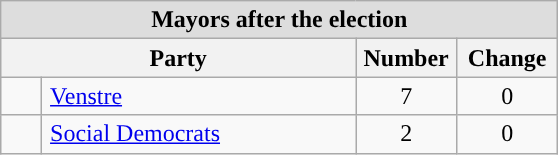<table class="wikitable" style="">
<tr>
<td colspan="4" style="background:#dddddd; text-align:center;"><strong>Mayors after the election</strong></td>
</tr>
<tr>
<th colspan="2">Party</th>
<th style="width:60px;">Number</th>
<th style="width:60px;">Change</th>
</tr>
<tr>
<td style="width:20px; background:"></td>
<td style="width:200px; padding-left:5px;"><a href='#'>Venstre</a></td>
<td style="text-align:center;">7</td>
<td style="text-align:center;"> 0</td>
</tr>
<tr>
<td style="background:"></td>
<td style="padding-left:5px;"><a href='#'>Social Democrats</a></td>
<td style="text-align:center;">2</td>
<td style="text-align:center;"> 0</td>
</tr>
</table>
